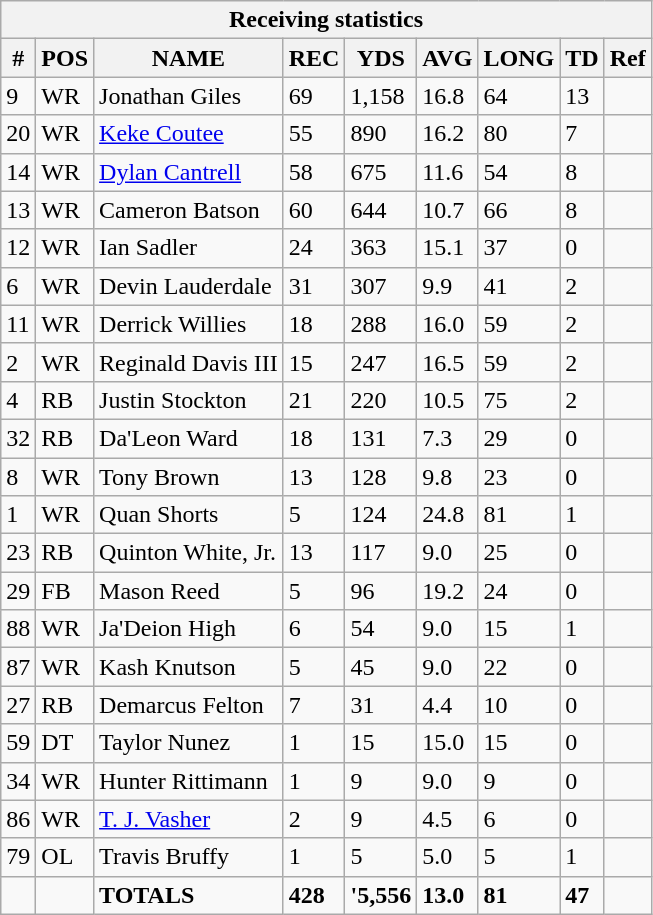<table class="wikitable sortable collapsible collapsed">
<tr>
<th colspan="9">Receiving statistics</th>
</tr>
<tr>
<th>#</th>
<th>POS</th>
<th>NAME</th>
<th>REC</th>
<th>YDS</th>
<th>AVG</th>
<th>LONG</th>
<th>TD</th>
<th>Ref</th>
</tr>
<tr>
<td>9</td>
<td>WR</td>
<td>Jonathan Giles</td>
<td>69</td>
<td>1,158</td>
<td>16.8</td>
<td>64</td>
<td>13</td>
<td></td>
</tr>
<tr>
<td>20</td>
<td>WR</td>
<td><a href='#'>Keke Coutee</a></td>
<td>55</td>
<td>890</td>
<td>16.2</td>
<td>80</td>
<td>7</td>
<td></td>
</tr>
<tr>
<td>14</td>
<td>WR</td>
<td><a href='#'>Dylan Cantrell</a></td>
<td>58</td>
<td>675</td>
<td>11.6</td>
<td>54</td>
<td>8</td>
<td></td>
</tr>
<tr>
<td>13</td>
<td>WR</td>
<td>Cameron Batson</td>
<td>60</td>
<td>644</td>
<td>10.7</td>
<td>66</td>
<td>8</td>
<td></td>
</tr>
<tr>
<td>12</td>
<td>WR</td>
<td>Ian Sadler</td>
<td>24</td>
<td>363</td>
<td>15.1</td>
<td>37</td>
<td>0</td>
<td></td>
</tr>
<tr>
<td>6</td>
<td>WR</td>
<td>Devin Lauderdale</td>
<td>31</td>
<td>307</td>
<td>9.9</td>
<td>41</td>
<td>2</td>
<td></td>
</tr>
<tr>
<td>11</td>
<td>WR</td>
<td>Derrick Willies</td>
<td>18</td>
<td>288</td>
<td>16.0</td>
<td>59</td>
<td>2</td>
<td></td>
</tr>
<tr>
<td>2</td>
<td>WR</td>
<td>Reginald Davis III</td>
<td>15</td>
<td>247</td>
<td>16.5</td>
<td>59</td>
<td>2</td>
<td></td>
</tr>
<tr>
<td>4</td>
<td>RB</td>
<td>Justin Stockton</td>
<td>21</td>
<td>220</td>
<td>10.5</td>
<td>75</td>
<td>2</td>
<td></td>
</tr>
<tr>
<td>32</td>
<td>RB</td>
<td>Da'Leon Ward</td>
<td>18</td>
<td>131</td>
<td>7.3</td>
<td>29</td>
<td>0</td>
<td></td>
</tr>
<tr>
<td>8</td>
<td>WR</td>
<td>Tony Brown</td>
<td>13</td>
<td>128</td>
<td>9.8</td>
<td>23</td>
<td>0</td>
<td></td>
</tr>
<tr>
<td>1</td>
<td>WR</td>
<td>Quan Shorts</td>
<td>5</td>
<td>124</td>
<td>24.8</td>
<td>81</td>
<td>1</td>
<td></td>
</tr>
<tr>
<td>23</td>
<td>RB</td>
<td>Quinton White, Jr.</td>
<td>13</td>
<td>117</td>
<td>9.0</td>
<td>25</td>
<td>0</td>
<td></td>
</tr>
<tr>
<td>29</td>
<td>FB</td>
<td>Mason Reed</td>
<td>5</td>
<td>96</td>
<td>19.2</td>
<td>24</td>
<td>0</td>
<td></td>
</tr>
<tr>
<td>88</td>
<td>WR</td>
<td>Ja'Deion High</td>
<td>6</td>
<td>54</td>
<td>9.0</td>
<td>15</td>
<td>1</td>
<td></td>
</tr>
<tr>
<td>87</td>
<td>WR</td>
<td>Kash Knutson</td>
<td>5</td>
<td>45</td>
<td>9.0</td>
<td>22</td>
<td>0</td>
<td></td>
</tr>
<tr>
<td>27</td>
<td>RB</td>
<td>Demarcus Felton</td>
<td>7</td>
<td>31</td>
<td>4.4</td>
<td>10</td>
<td>0</td>
<td></td>
</tr>
<tr>
<td>59</td>
<td>DT</td>
<td>Taylor Nunez</td>
<td>1</td>
<td>15</td>
<td>15.0</td>
<td>15</td>
<td>0</td>
<td></td>
</tr>
<tr>
<td>34</td>
<td>WR</td>
<td>Hunter Rittimann</td>
<td>1</td>
<td>9</td>
<td>9.0</td>
<td>9</td>
<td>0</td>
<td></td>
</tr>
<tr>
<td>86</td>
<td>WR</td>
<td><a href='#'>T. J. Vasher</a></td>
<td>2</td>
<td>9</td>
<td>4.5</td>
<td>6</td>
<td>0</td>
<td></td>
</tr>
<tr>
<td>79</td>
<td>OL</td>
<td>Travis Bruffy</td>
<td>1</td>
<td>5</td>
<td>5.0</td>
<td>5</td>
<td>1</td>
<td></td>
</tr>
<tr>
<td></td>
<td></td>
<td><strong>TOTALS</strong></td>
<td><strong>428</strong></td>
<td><strong>'5,556</strong></td>
<td><strong>13.0</strong></td>
<td><strong>81</strong></td>
<td><strong>47</strong></td>
</tr>
</table>
